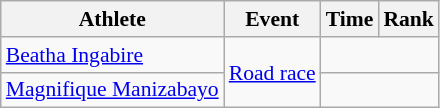<table class=wikitable style="font-size:90%;">
<tr>
<th>Athlete</th>
<th>Event</th>
<th>Time</th>
<th>Rank</th>
</tr>
<tr align=center>
<td align=left><a href='#'>Beatha Ingabire</a></td>
<td align=left rowspan=2><a href='#'>Road race</a></td>
<td colspan=2></td>
</tr>
<tr align=center>
<td align=left><a href='#'>Magnifique Manizabayo</a></td>
<td colspan=2></td>
</tr>
</table>
